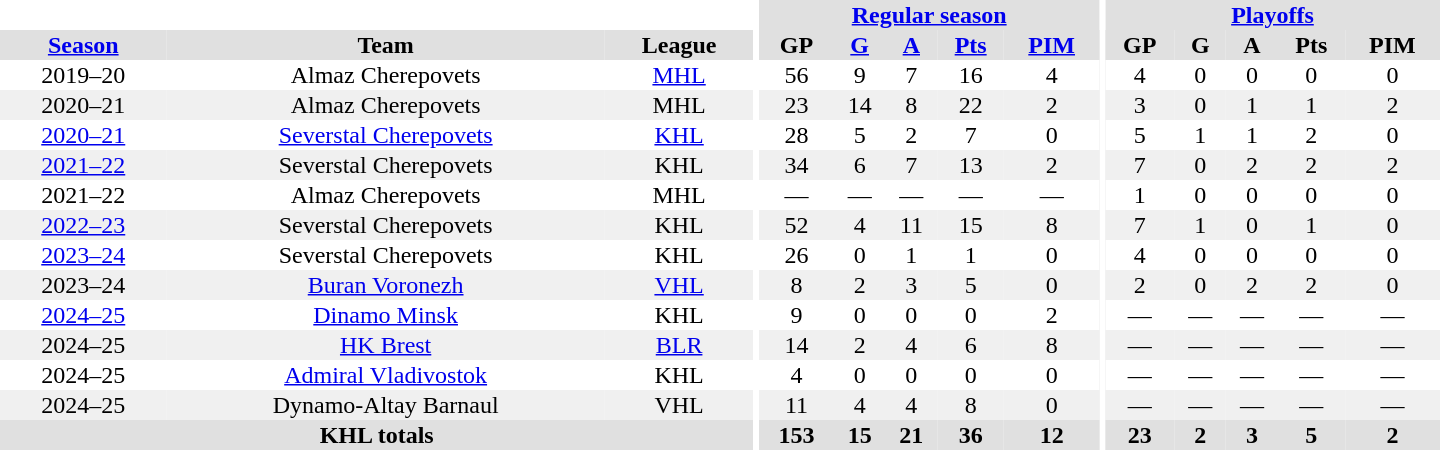<table border="0" cellpadding="1" cellspacing="0" style="text-align:center; width:60em">
<tr bgcolor="#e0e0e0">
<th colspan="3" bgcolor="#ffffff"></th>
<th rowspan="99" bgcolor="#ffffff"></th>
<th colspan="5"><a href='#'>Regular season</a></th>
<th rowspan="99" bgcolor="#ffffff"></th>
<th colspan="5"><a href='#'>Playoffs</a></th>
</tr>
<tr bgcolor="#e0e0e0">
<th><a href='#'>Season</a></th>
<th>Team</th>
<th>League</th>
<th>GP</th>
<th><a href='#'>G</a></th>
<th><a href='#'>A</a></th>
<th><a href='#'>Pts</a></th>
<th><a href='#'>PIM</a></th>
<th>GP</th>
<th>G</th>
<th>A</th>
<th>Pts</th>
<th>PIM</th>
</tr>
<tr>
<td>2019–20</td>
<td>Almaz Cherepovets</td>
<td><a href='#'>MHL</a></td>
<td>56</td>
<td>9</td>
<td>7</td>
<td>16</td>
<td>4</td>
<td>4</td>
<td>0</td>
<td>0</td>
<td>0</td>
<td>0</td>
</tr>
<tr bgcolor="#f0f0f0">
<td>2020–21</td>
<td>Almaz Cherepovets</td>
<td>MHL</td>
<td>23</td>
<td>14</td>
<td>8</td>
<td>22</td>
<td>2</td>
<td>3</td>
<td>0</td>
<td>1</td>
<td>1</td>
<td>2</td>
</tr>
<tr>
<td><a href='#'>2020–21</a></td>
<td><a href='#'>Severstal Cherepovets</a></td>
<td><a href='#'>KHL</a></td>
<td>28</td>
<td>5</td>
<td>2</td>
<td>7</td>
<td>0</td>
<td>5</td>
<td>1</td>
<td>1</td>
<td>2</td>
<td>0</td>
</tr>
<tr bgcolor="#f0f0f0">
<td><a href='#'>2021–22</a></td>
<td>Severstal Cherepovets</td>
<td>KHL</td>
<td>34</td>
<td>6</td>
<td>7</td>
<td>13</td>
<td>2</td>
<td>7</td>
<td>0</td>
<td>2</td>
<td>2</td>
<td>2</td>
</tr>
<tr>
<td>2021–22</td>
<td>Almaz Cherepovets</td>
<td>MHL</td>
<td>—</td>
<td>—</td>
<td>—</td>
<td>—</td>
<td>—</td>
<td>1</td>
<td>0</td>
<td>0</td>
<td>0</td>
<td>0</td>
</tr>
<tr bgcolor="#f0f0f0">
<td><a href='#'>2022–23</a></td>
<td>Severstal Cherepovets</td>
<td>KHL</td>
<td>52</td>
<td>4</td>
<td>11</td>
<td>15</td>
<td>8</td>
<td>7</td>
<td>1</td>
<td>0</td>
<td>1</td>
<td>0</td>
</tr>
<tr>
<td><a href='#'>2023–24</a></td>
<td>Severstal Cherepovets</td>
<td>KHL</td>
<td>26</td>
<td>0</td>
<td>1</td>
<td>1</td>
<td>0</td>
<td>4</td>
<td>0</td>
<td>0</td>
<td>0</td>
<td>0</td>
</tr>
<tr bgcolor="#f0f0f0">
<td>2023–24</td>
<td><a href='#'>Buran Voronezh</a></td>
<td><a href='#'>VHL</a></td>
<td>8</td>
<td>2</td>
<td>3</td>
<td>5</td>
<td>0</td>
<td>2</td>
<td>0</td>
<td>2</td>
<td>2</td>
<td>0</td>
</tr>
<tr>
<td><a href='#'>2024–25</a></td>
<td><a href='#'>Dinamo Minsk</a></td>
<td>KHL</td>
<td>9</td>
<td>0</td>
<td>0</td>
<td>0</td>
<td>2</td>
<td>—</td>
<td>—</td>
<td>—</td>
<td>—</td>
<td>—</td>
</tr>
<tr bgcolor="#f0f0f0">
<td>2024–25</td>
<td><a href='#'>HK Brest</a></td>
<td><a href='#'>BLR</a></td>
<td>14</td>
<td>2</td>
<td>4</td>
<td>6</td>
<td>8</td>
<td>—</td>
<td>—</td>
<td>—</td>
<td>—</td>
<td>—</td>
</tr>
<tr>
<td>2024–25</td>
<td><a href='#'>Admiral Vladivostok</a></td>
<td>KHL</td>
<td>4</td>
<td>0</td>
<td>0</td>
<td>0</td>
<td>0</td>
<td>—</td>
<td>—</td>
<td>—</td>
<td>—</td>
<td>—</td>
</tr>
<tr bgcolor="#f0f0f0">
<td>2024–25</td>
<td>Dynamo-Altay Barnaul</td>
<td>VHL</td>
<td>11</td>
<td>4</td>
<td>4</td>
<td>8</td>
<td>0</td>
<td>—</td>
<td>—</td>
<td>—</td>
<td>—</td>
<td>—</td>
</tr>
<tr bgcolor="#e0e0e0">
<th colspan="3">KHL totals</th>
<th>153</th>
<th>15</th>
<th>21</th>
<th>36</th>
<th>12</th>
<th>23</th>
<th>2</th>
<th>3</th>
<th>5</th>
<th>2</th>
</tr>
</table>
